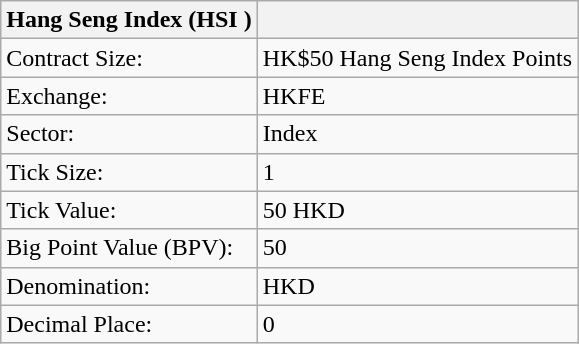<table class="wikitable">
<tr>
<th>Hang Seng Index (HSI )</th>
<th></th>
</tr>
<tr>
<td>Contract Size:</td>
<td>HK$50 Hang Seng Index Points</td>
</tr>
<tr>
<td>Exchange:</td>
<td>HKFE</td>
</tr>
<tr>
<td>Sector:</td>
<td>Index</td>
</tr>
<tr>
<td>Tick Size:</td>
<td>1</td>
</tr>
<tr>
<td>Tick Value:</td>
<td>50 HKD</td>
</tr>
<tr>
<td>Big Point Value (BPV):</td>
<td>50</td>
</tr>
<tr>
<td>Denomination:</td>
<td>HKD</td>
</tr>
<tr>
<td>Decimal Place:</td>
<td>0</td>
</tr>
</table>
